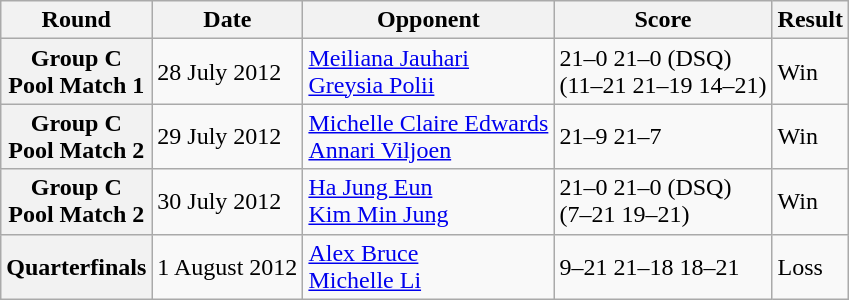<table class="wikitable">
<tr>
<th>Round</th>
<th>Date</th>
<th>Opponent</th>
<th>Score</th>
<th>Result</th>
</tr>
<tr>
<th>Group C<br>Pool Match 1</th>
<td>28 July 2012</td>
<td><a href='#'>Meiliana Jauhari</a><br><a href='#'>Greysia Polii</a></td>
<td>21–0 21–0 (DSQ)<br>(11–21 21–19 14–21)</td>
<td>Win</td>
</tr>
<tr>
<th>Group C<br>Pool Match 2</th>
<td>29 July 2012</td>
<td><a href='#'>Michelle Claire Edwards</a><br><a href='#'>Annari Viljoen</a></td>
<td>21–9 21–7</td>
<td>Win</td>
</tr>
<tr>
<th>Group C<br>Pool Match 2</th>
<td>30 July 2012</td>
<td><a href='#'>Ha Jung Eun</a><br><a href='#'>Kim Min Jung</a></td>
<td>21–0 21–0 (DSQ)<br>(7–21 19–21)</td>
<td>Win</td>
</tr>
<tr>
<th>Quarterfinals</th>
<td>1 August 2012</td>
<td><a href='#'>Alex Bruce</a><br><a href='#'>Michelle Li</a></td>
<td>9–21 21–18 18–21</td>
<td>Loss</td>
</tr>
</table>
